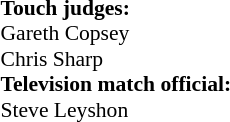<table width=100% style="font-size: 90%">
<tr>
<td><br><strong>Touch judges:</strong>
<br> Gareth Copsey
<br> Chris Sharp
<br><strong>Television match official:</strong>
<br> Steve Leyshon</td>
</tr>
</table>
